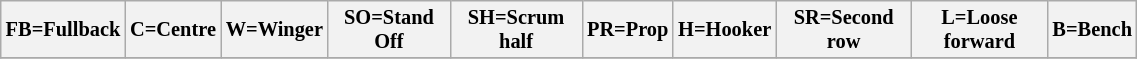<table class="wikitable" style="font-size:85%;" width="60%">
<tr>
<th>FB=Fullback</th>
<th>C=Centre</th>
<th>W=Winger</th>
<th>SO=Stand Off</th>
<th>SH=Scrum half</th>
<th>PR=Prop</th>
<th>H=Hooker</th>
<th>SR=Second row</th>
<th>L=Loose forward</th>
<th>B=Bench</th>
</tr>
<tr>
</tr>
</table>
